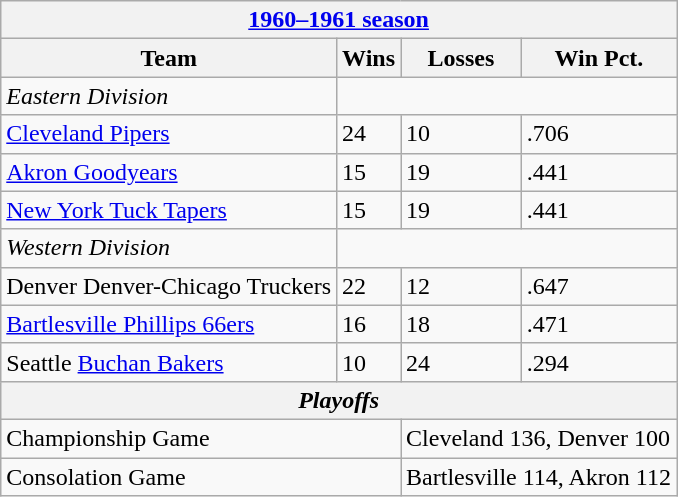<table class="wikitable">
<tr>
<th colspan="4"><a href='#'>1960–1961 season</a></th>
</tr>
<tr>
<th>Team</th>
<th>Wins</th>
<th>Losses</th>
<th>Win Pct.</th>
</tr>
<tr>
<td><em>Eastern Division</em></td>
<td colspan="3"></td>
</tr>
<tr>
<td><a href='#'>Cleveland Pipers</a></td>
<td>24</td>
<td>10</td>
<td>.706</td>
</tr>
<tr>
<td><a href='#'>Akron Goodyears</a></td>
<td>15</td>
<td>19</td>
<td>.441</td>
</tr>
<tr>
<td><a href='#'>New York Tuck Tapers</a></td>
<td>15</td>
<td>19</td>
<td>.441</td>
</tr>
<tr>
<td><em>Western Division</em></td>
<td colspan="3"></td>
</tr>
<tr>
<td>Denver Denver-Chicago Truckers</td>
<td>22</td>
<td>12</td>
<td>.647</td>
</tr>
<tr>
<td><a href='#'>Bartlesville Phillips 66ers</a></td>
<td>16</td>
<td>18</td>
<td>.471</td>
</tr>
<tr>
<td>Seattle <a href='#'>Buchan Bakers</a></td>
<td>10</td>
<td>24</td>
<td>.294</td>
</tr>
<tr>
<th colspan="4"><em>Playoffs</em></th>
</tr>
<tr>
<td colspan="2">Championship Game</td>
<td colspan="2">Cleveland 136, Denver 100</td>
</tr>
<tr>
<td colspan="2">Consolation Game</td>
<td colspan="2">Bartlesville 114, Akron 112</td>
</tr>
</table>
